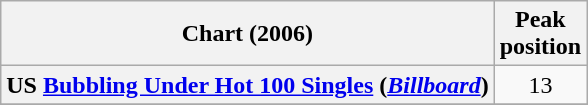<table class="wikitable plainrowheaders" style="text-align:center;">
<tr>
<th scope="col">Chart (2006)</th>
<th scope="col">Peak<br>position</th>
</tr>
<tr>
<th scope="row">US <a href='#'>Bubbling Under Hot 100 Singles</a> (<em><a href='#'>Billboard</a></em>)</th>
<td style="text-align:center;">13</td>
</tr>
<tr>
</tr>
</table>
